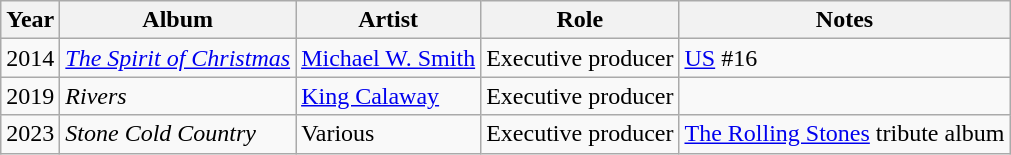<table class="wikitable sortable plainrowheaders">
<tr>
<th scope="col">Year</th>
<th scope="col">Album</th>
<th scope="col">Artist</th>
<th scope="col">Role</th>
<th scope="col" class="unsortable">Notes</th>
</tr>
<tr>
<td>2014</td>
<td><em><a href='#'>The Spirit of Christmas</a></em></td>
<td><a href='#'>Michael W. Smith</a></td>
<td>Executive producer</td>
<td><a href='#'>US</a> #16</td>
</tr>
<tr>
<td>2019</td>
<td><em>Rivers</em></td>
<td><a href='#'>King Calaway</a></td>
<td>Executive producer</td>
<td></td>
</tr>
<tr>
<td>2023</td>
<td><em>Stone Cold Country</em></td>
<td>Various</td>
<td>Executive producer</td>
<td><a href='#'>The Rolling Stones</a> tribute album</td>
</tr>
</table>
